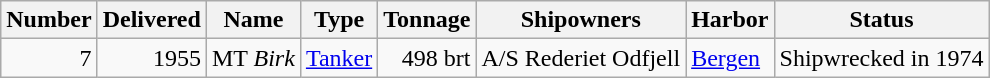<table class="wikitable" style="margin-bottom: 10px;">
<tr>
<th>Number</th>
<th>Delivered</th>
<th>Name</th>
<th>Type</th>
<th>Tonnage</th>
<th>Shipowners</th>
<th>Harbor</th>
<th>Status</th>
</tr>
<tr>
<td style="text-align:right;">7</td>
<td style="text-align:right;">1955</td>
<td>MT <em>Birk</em></td>
<td><a href='#'>Tanker</a></td>
<td style="text-align:right;">498 brt</td>
<td>A/S Rederiet Odfjell</td>
<td><a href='#'>Bergen</a></td>
<td>Shipwrecked in 1974</td>
</tr>
</table>
